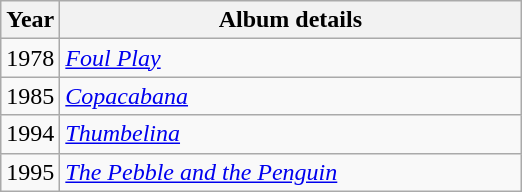<table class="wikitable" style="text-align: center;">
<tr>
<th>Year</th>
<th style="width:300px;">Album details</th>
</tr>
<tr>
<td>1978</td>
<td align="left"><em><a href='#'>Foul Play</a></em></td>
</tr>
<tr>
<td>1985</td>
<td align="left"><em><a href='#'>Copacabana</a></em></td>
</tr>
<tr>
<td>1994</td>
<td align="left"><em><a href='#'>Thumbelina</a></em></td>
</tr>
<tr>
<td>1995</td>
<td align="left"><em><a href='#'>The Pebble and the Penguin</a></em></td>
</tr>
</table>
